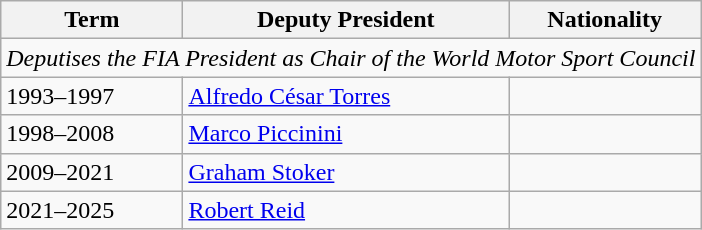<table class="wikitable">
<tr>
<th>Term</th>
<th>Deputy President</th>
<th>Nationality</th>
</tr>
<tr>
<td colspan="3"><em>Deputises the FIA President as Chair of the World Motor Sport Council</em></td>
</tr>
<tr>
<td>1993–1997</td>
<td><a href='#'>Alfredo César Torres</a></td>
<td></td>
</tr>
<tr>
<td>1998–2008</td>
<td><a href='#'>Marco Piccinini</a></td>
<td></td>
</tr>
<tr>
<td>2009–2021</td>
<td><a href='#'>Graham Stoker</a></td>
<td></td>
</tr>
<tr>
<td>2021–2025</td>
<td><a href='#'>Robert Reid</a></td>
<td></td>
</tr>
</table>
